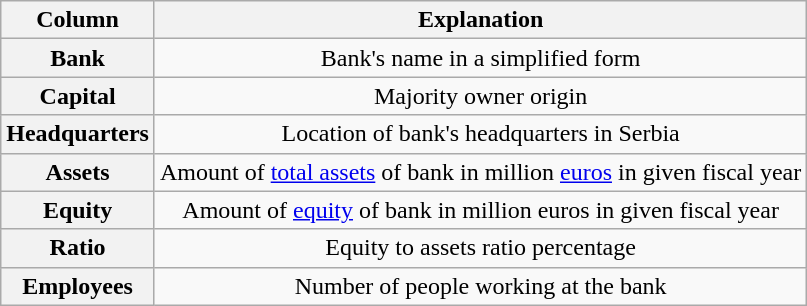<table class="wikitable plainrowheads" style="text-align:center;">
<tr>
<th scope="col">Column</th>
<th scope="col">Explanation</th>
</tr>
<tr>
<th scope="row">Bank</th>
<td>Bank's name in a simplified form</td>
</tr>
<tr>
<th scope="row">Capital</th>
<td>Majority owner origin</td>
</tr>
<tr>
<th scope="row">Headquarters</th>
<td>Location of bank's headquarters in Serbia</td>
</tr>
<tr>
<th scope="row">Assets</th>
<td>Amount of <a href='#'>total assets</a> of bank in million <a href='#'>euros</a> in given fiscal year</td>
</tr>
<tr>
<th scope="row">Equity</th>
<td>Amount of <a href='#'>equity</a> of bank in million euros in given fiscal year</td>
</tr>
<tr>
<th scope="row">Ratio</th>
<td>Equity to assets ratio percentage</td>
</tr>
<tr>
<th scope="row">Employees</th>
<td>Number of people working at the bank</td>
</tr>
</table>
